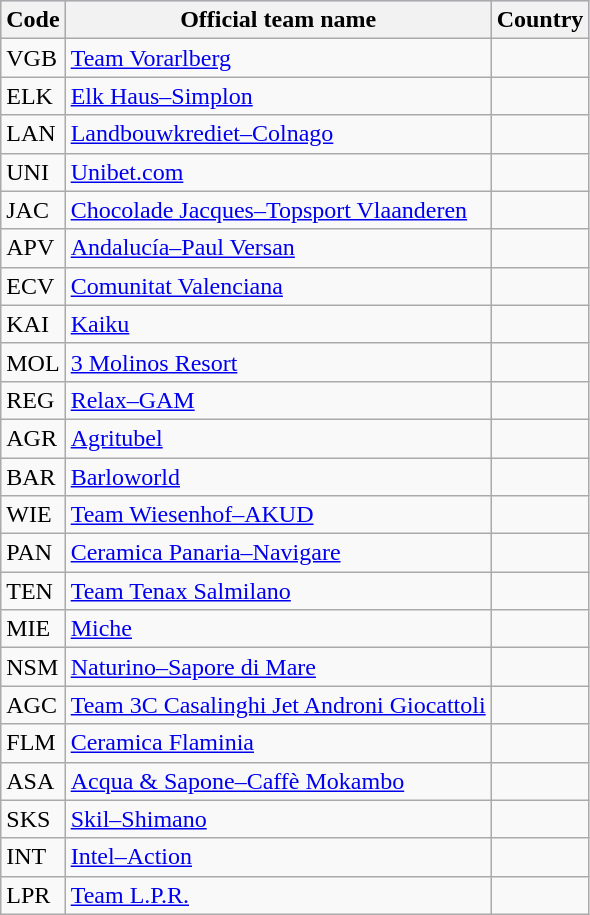<table class="wikitable">
<tr style="background:#ccccff;">
<th>Code</th>
<th>Official team name</th>
<th>Country</th>
</tr>
<tr>
<td>VGB</td>
<td><a href='#'>Team Vorarlberg</a></td>
<td></td>
</tr>
<tr>
<td>ELK</td>
<td><a href='#'>Elk Haus–Simplon</a></td>
<td></td>
</tr>
<tr>
<td>LAN</td>
<td><a href='#'>Landbouwkrediet–Colnago</a></td>
<td></td>
</tr>
<tr>
<td>UNI</td>
<td><a href='#'>Unibet.com</a></td>
<td></td>
</tr>
<tr>
<td>JAC</td>
<td><a href='#'>Chocolade Jacques–Topsport Vlaanderen</a></td>
<td></td>
</tr>
<tr>
<td>APV</td>
<td><a href='#'>Andalucía–Paul Versan</a></td>
<td></td>
</tr>
<tr>
<td>ECV</td>
<td><a href='#'>Comunitat Valenciana</a></td>
<td></td>
</tr>
<tr>
<td>KAI</td>
<td><a href='#'>Kaiku</a></td>
<td></td>
</tr>
<tr>
<td>MOL</td>
<td><a href='#'>3 Molinos Resort</a></td>
<td></td>
</tr>
<tr>
<td>REG</td>
<td><a href='#'>Relax–GAM</a></td>
<td></td>
</tr>
<tr>
<td>AGR</td>
<td><a href='#'>Agritubel</a></td>
<td></td>
</tr>
<tr>
<td>BAR</td>
<td><a href='#'>Barloworld</a></td>
<td></td>
</tr>
<tr>
<td>WIE</td>
<td><a href='#'>Team Wiesenhof–AKUD</a></td>
<td></td>
</tr>
<tr>
<td>PAN</td>
<td><a href='#'>Ceramica Panaria–Navigare</a></td>
<td></td>
</tr>
<tr>
<td>TEN</td>
<td><a href='#'>Team Tenax Salmilano</a></td>
<td></td>
</tr>
<tr>
<td>MIE</td>
<td><a href='#'>Miche</a></td>
<td></td>
</tr>
<tr>
<td>NSM</td>
<td><a href='#'>Naturino–Sapore di Mare</a></td>
<td></td>
</tr>
<tr>
<td>AGC</td>
<td><a href='#'>Team 3C Casalinghi Jet Androni Giocattoli</a></td>
<td></td>
</tr>
<tr>
<td>FLM</td>
<td><a href='#'>Ceramica Flaminia</a></td>
<td></td>
</tr>
<tr>
<td>ASA</td>
<td><a href='#'>Acqua & Sapone–Caffè Mokambo</a></td>
<td></td>
</tr>
<tr>
<td>SKS</td>
<td><a href='#'>Skil–Shimano</a></td>
<td></td>
</tr>
<tr>
<td>INT</td>
<td><a href='#'>Intel–Action</a></td>
<td></td>
</tr>
<tr>
<td>LPR</td>
<td><a href='#'>Team L.P.R.</a></td>
<td></td>
</tr>
</table>
